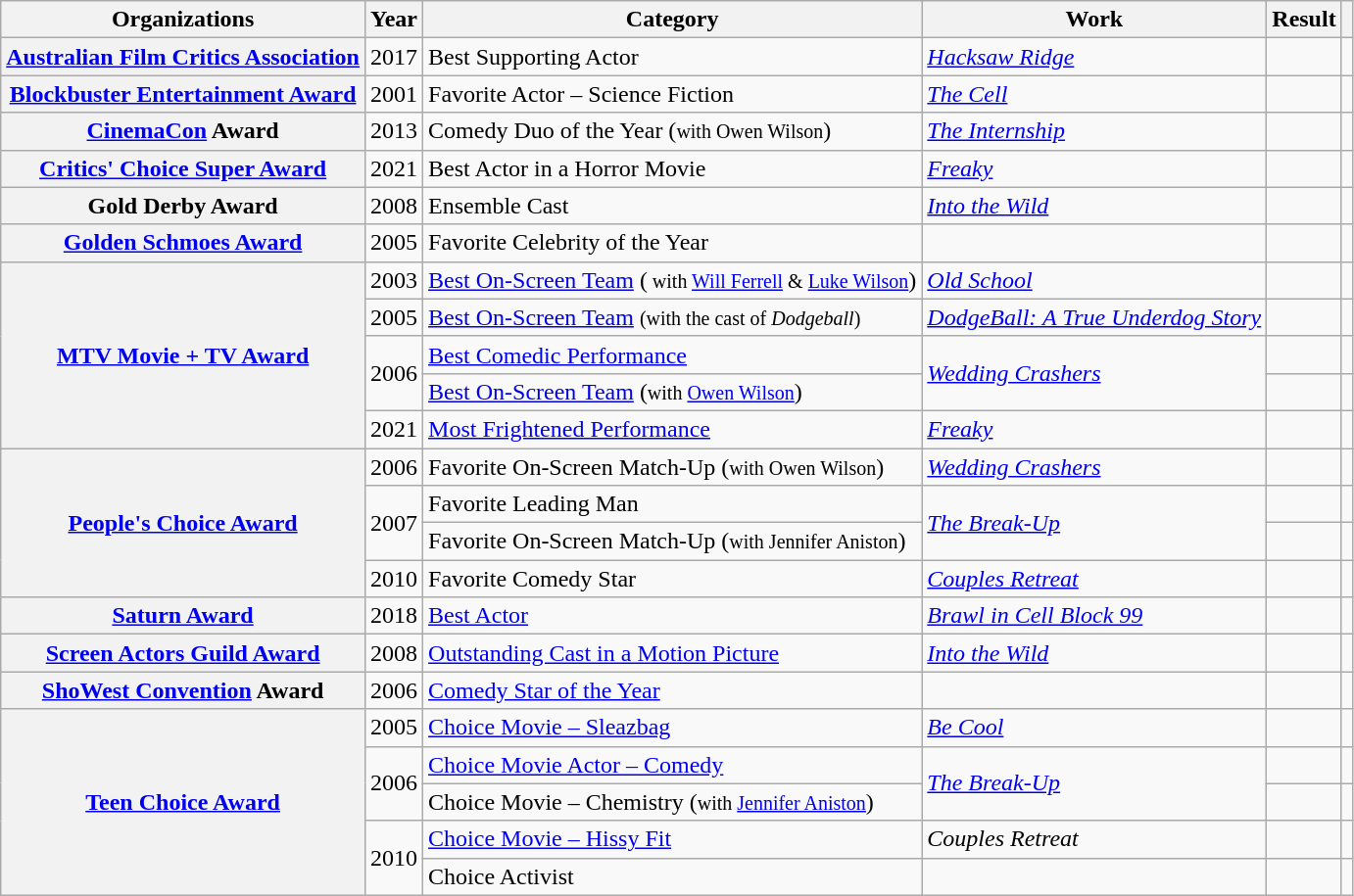<table class= "wikitable plainrowheaders sortable">
<tr>
<th>Organizations</th>
<th scope="col">Year</th>
<th scope="col">Category</th>
<th scope="col">Work</th>
<th scope="col">Result</th>
<th scope="col" class="unsortable"></th>
</tr>
<tr>
<th rowspan="1" scope="row"><a href='#'>Australian Film Critics Association</a></th>
<td style="text-align:center;">2017</td>
<td>Best Supporting Actor</td>
<td><em><a href='#'>Hacksaw Ridge</a></em></td>
<td></td>
<td></td>
</tr>
<tr>
<th rowspan="1" scope="row"><a href='#'>Blockbuster Entertainment Award</a></th>
<td style="text-align:center;">2001</td>
<td>Favorite Actor – Science Fiction</td>
<td><em><a href='#'>The Cell</a></em></td>
<td></td>
<td></td>
</tr>
<tr>
<th rowspan="1" scope="row"><a href='#'>CinemaCon</a> Award</th>
<td style="text-align:center;">2013</td>
<td>Comedy Duo of the Year (<small>with Owen Wilson</small>)</td>
<td><em><a href='#'>The Internship</a></em></td>
<td></td>
<td></td>
</tr>
<tr>
<th rowspan="1" scope="row"><a href='#'>Critics' Choice Super Award</a></th>
<td style="text-align:center;">2021</td>
<td>Best Actor in a Horror Movie</td>
<td><em><a href='#'>Freaky</a></em></td>
<td></td>
<td></td>
</tr>
<tr>
<th rowspan="1" scope="row">Gold Derby Award</th>
<td style="text-align:center;">2008</td>
<td>Ensemble Cast</td>
<td rowspan="1"><em><a href='#'>Into the Wild</a></em></td>
<td></td>
<td></td>
</tr>
<tr>
<th rowspan="1" scope="row"><a href='#'>Golden Schmoes Award</a></th>
<td style="text-align:center;">2005</td>
<td>Favorite Celebrity of the Year</td>
<td></td>
<td></td>
<td></td>
</tr>
<tr>
<th rowspan="5" scope="row"><a href='#'>MTV Movie + TV Award</a></th>
<td style="text-align:center;">2003</td>
<td><a href='#'>Best On-Screen Team</a> (<small> with <a href='#'>Will Ferrell</a> & <a href='#'>Luke Wilson</a></small>)</td>
<td><em><a href='#'>Old School</a></em></td>
<td></td>
<td></td>
</tr>
<tr>
<td style="text-align:center;">2005</td>
<td><a href='#'>Best On-Screen Team</a> <small>(with the cast of <em>Dodgeball</em>) </small></td>
<td><em><a href='#'>DodgeBall: A True Underdog Story</a></em></td>
<td></td>
<td></td>
</tr>
<tr>
<td style="text-align:center;", rowspan="2">2006</td>
<td><a href='#'>Best Comedic Performance</a></td>
<td rowspan="2"><em><a href='#'>Wedding Crashers</a></em></td>
<td></td>
<td></td>
</tr>
<tr>
<td><a href='#'>Best On-Screen Team</a> (<small>with <a href='#'>Owen Wilson</a></small>)</td>
<td></td>
<td></td>
</tr>
<tr>
<td style="text-align:center;">2021</td>
<td><a href='#'>Most Frightened Performance</a></td>
<td><em><a href='#'>Freaky</a></em></td>
<td></td>
<td></td>
</tr>
<tr>
<th rowspan="4" scope="row"><a href='#'>People's Choice Award</a></th>
<td style="text-align:center;">2006</td>
<td>Favorite On-Screen Match-Up (<small>with Owen Wilson</small>)</td>
<td><em><a href='#'>Wedding Crashers</a></em></td>
<td></td>
<td></td>
</tr>
<tr>
<td style="text-align:center;", rowspan="2">2007</td>
<td>Favorite Leading Man</td>
<td rowspan=2><em><a href='#'>The Break-Up</a></em></td>
<td></td>
</tr>
<tr>
<td>Favorite On-Screen Match-Up (<small>with Jennifer Aniston</small>)</td>
<td></td>
<td></td>
</tr>
<tr>
<td style="text-align:center;">2010</td>
<td>Favorite Comedy Star</td>
<td rowspan="1"><em><a href='#'>Couples Retreat</a></em></td>
<td></td>
<td></td>
</tr>
<tr>
<th rowspan="1" scope="row"><a href='#'>Saturn Award</a></th>
<td style="text-align:center;">2018</td>
<td><a href='#'>Best Actor</a></td>
<td><em><a href='#'>Brawl in Cell Block 99</a></em></td>
<td></td>
<td></td>
</tr>
<tr>
<th rowspan="1" scope="row"><a href='#'>Screen Actors Guild Award</a></th>
<td style="text-align:center;">2008</td>
<td><a href='#'>Outstanding Cast in a Motion Picture</a></td>
<td><em><a href='#'>Into the Wild</a></em></td>
<td></td>
<td></td>
</tr>
<tr>
<th rowspan="1" scope="row"><a href='#'>ShoWest Convention</a> Award</th>
<td style="text-align:center;">2006</td>
<td><a href='#'>Comedy Star of the Year</a></td>
<td></td>
<td></td>
<td></td>
</tr>
<tr>
<th rowspan="5" scope="row"><a href='#'>Teen Choice Award</a></th>
<td style="text-align:center;">2005</td>
<td><a href='#'>Choice Movie – Sleazbag</a></td>
<td><em><a href='#'>Be Cool</a></em></td>
<td></td>
<td></td>
</tr>
<tr>
<td style="text-align:center;", rowspan=2>2006</td>
<td><a href='#'>Choice Movie Actor – Comedy</a></td>
<td rowspan="2"><em><a href='#'>The Break-Up</a></em></td>
<td></td>
<td></td>
</tr>
<tr>
<td>Choice Movie – Chemistry (<small>with <a href='#'>Jennifer Aniston</a></small>)</td>
<td></td>
<td></td>
</tr>
<tr>
<td style="text-align:center;", rowspan=2>2010</td>
<td><a href='#'>Choice Movie – Hissy Fit</a></td>
<td><em>Couples Retreat</em></td>
<td></td>
<td></td>
</tr>
<tr>
<td>Choice Activist</td>
<td></td>
<td></td>
<td></td>
</tr>
</table>
